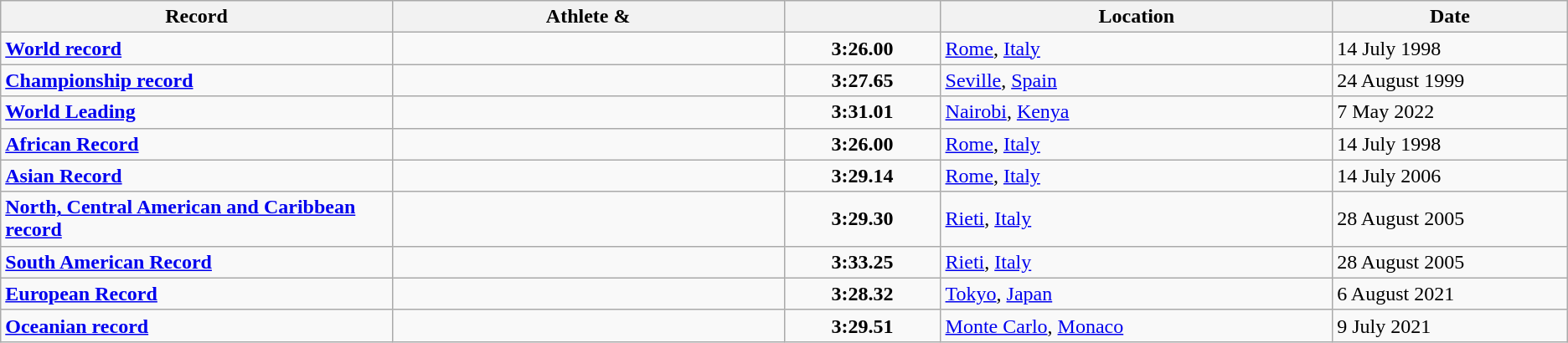<table class="wikitable">
<tr>
<th width=25% align=center>Record</th>
<th width=25% align=center>Athlete & </th>
<th width=10% align=center></th>
<th width=25% align=center>Location</th>
<th width=15% align=center>Date</th>
</tr>
<tr>
<td><strong><a href='#'>World record</a></strong></td>
<td></td>
<td align=center><strong>3:26.00</strong></td>
<td><a href='#'>Rome</a>, <a href='#'>Italy</a></td>
<td>14 July 1998</td>
</tr>
<tr>
<td><strong><a href='#'>Championship record</a></strong></td>
<td></td>
<td align=center><strong>3:27.65</strong></td>
<td><a href='#'>Seville</a>, <a href='#'>Spain</a></td>
<td>24 August 1999</td>
</tr>
<tr>
<td><strong><a href='#'>World Leading</a></strong></td>
<td></td>
<td align=center><strong>3:31.01</strong></td>
<td><a href='#'>Nairobi</a>, <a href='#'>Kenya</a></td>
<td>7 May 2022</td>
</tr>
<tr>
<td><strong><a href='#'>African Record</a></strong></td>
<td></td>
<td align=center><strong>3:26.00</strong></td>
<td><a href='#'>Rome</a>, <a href='#'>Italy</a></td>
<td>14 July 1998</td>
</tr>
<tr>
<td><strong><a href='#'>Asian Record</a></strong></td>
<td></td>
<td align=center><strong>3:29.14</strong></td>
<td><a href='#'>Rome</a>, <a href='#'>Italy</a></td>
<td>14 July 2006</td>
</tr>
<tr>
<td><strong><a href='#'>North, Central American and Caribbean record</a></strong></td>
<td></td>
<td align=center><strong>3:29.30</strong></td>
<td><a href='#'>Rieti</a>, <a href='#'>Italy</a></td>
<td>28 August 2005</td>
</tr>
<tr>
<td><strong><a href='#'>South American Record</a></strong></td>
<td></td>
<td align=center><strong>3:33.25</strong></td>
<td><a href='#'>Rieti</a>, <a href='#'>Italy</a></td>
<td>28 August 2005</td>
</tr>
<tr>
<td><strong><a href='#'>European Record</a></strong></td>
<td></td>
<td align=center><strong>3:28.32</strong></td>
<td><a href='#'>Tokyo</a>, <a href='#'>Japan</a></td>
<td>6 August 2021</td>
</tr>
<tr>
<td><strong><a href='#'>Oceanian record</a></strong></td>
<td></td>
<td align=center><strong>3:29.51</strong></td>
<td><a href='#'>Monte Carlo</a>, <a href='#'>Monaco</a></td>
<td>9 July 2021</td>
</tr>
</table>
